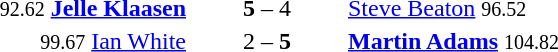<table style="text-align:center">
<tr>
<th width=223></th>
<th width=100></th>
<th width=223></th>
</tr>
<tr>
<td align=right><small><span>92.62</span></small> <strong><a href='#'>Jelle Klaasen</a></strong> </td>
<td><strong>5</strong> – 4</td>
<td align=left> <a href='#'>Steve Beaton</a> <small><span>96.52</span></small></td>
</tr>
<tr>
<td align=right><small><span>99.67</span></small> <a href='#'>Ian White</a> </td>
<td>2 – <strong>5</strong></td>
<td align=left> <strong><a href='#'>Martin Adams</a></strong> <small><span>104.82</span></small></td>
</tr>
</table>
